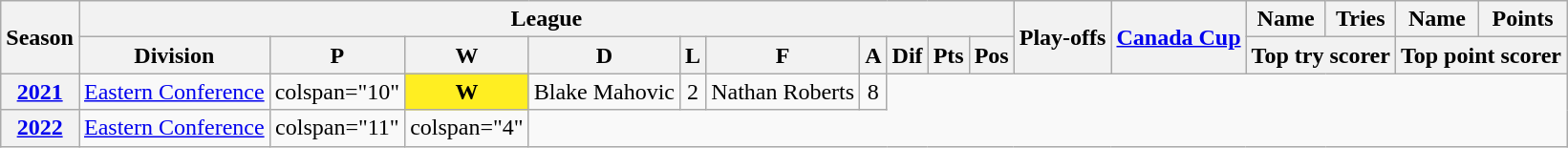<table class="wikitable" style="text-align: center">
<tr>
<th rowspan="2" scope="col">Season</th>
<th colspan="10" scope="col">League</th>
<th rowspan="2" scope="col">Play-offs</th>
<th rowspan="2" scope="col"> <a href='#'>Canada Cup</a></th>
<th scope="col">Name</th>
<th scope="col">Tries</th>
<th scope="col">Name</th>
<th scope="col">Points</th>
</tr>
<tr>
<th scope="col">Division</th>
<th scope="col">P</th>
<th scope="col">W</th>
<th scope="col">D</th>
<th scope="col">L</th>
<th scope="col">F</th>
<th scope="col">A</th>
<th scope="col">Dif</th>
<th scope="col">Pts</th>
<th scope="col">Pos</th>
<th colspan="2" scope="col">Top try scorer</th>
<th colspan="2" scope="col">Top point scorer</th>
</tr>
<tr>
<th scope="row"><a href='#'>2021</a></th>
<td><a href='#'>Eastern Conference</a></td>
<td>colspan="10"</td>
<td style="background-color:#FE2"><strong>W</strong></td>
<td>Blake Mahovic</td>
<td>2</td>
<td>Nathan Roberts</td>
<td>8</td>
</tr>
<tr>
<th scope="row"><a href='#'>2022</a></th>
<td><a href='#'>Eastern Conference</a></td>
<td>colspan="11"</td>
<td>colspan="4"</td>
</tr>
</table>
